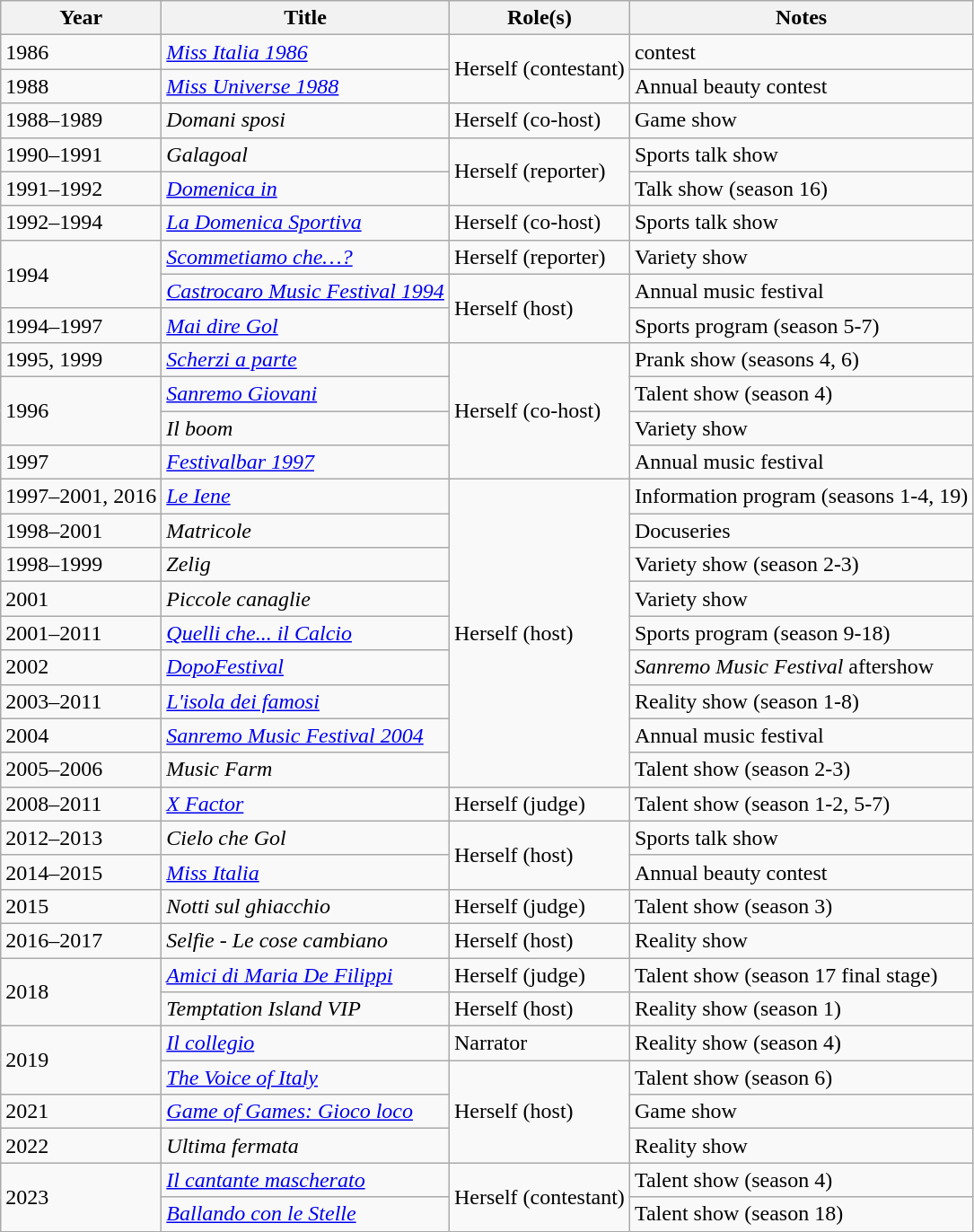<table class="wikitable plainrowheaders sortable">
<tr>
<th scope="col">Year</th>
<th scope="col">Title</th>
<th scope="col">Role(s)</th>
<th scope="col" class="unsortable">Notes</th>
</tr>
<tr>
<td>1986</td>
<td><em><a href='#'>Miss Italia 1986</a></em></td>
<td rowspan="2">Herself (contestant)</td>
<td> contest</td>
</tr>
<tr>
<td>1988</td>
<td><em><a href='#'>Miss Universe 1988</a></em></td>
<td>Annual beauty contest</td>
</tr>
<tr>
<td>1988–1989</td>
<td><em>Domani sposi</em></td>
<td>Herself (co-host)</td>
<td>Game show</td>
</tr>
<tr>
<td>1990–1991</td>
<td><em>Galagoal</em></td>
<td rowspan="2">Herself (reporter)</td>
<td>Sports talk show</td>
</tr>
<tr>
<td>1991–1992</td>
<td><em><a href='#'>Domenica in</a></em></td>
<td>Talk show (season 16)</td>
</tr>
<tr>
<td>1992–1994</td>
<td><em><a href='#'>La Domenica Sportiva</a></em></td>
<td>Herself (co-host)</td>
<td>Sports talk show</td>
</tr>
<tr>
<td rowspan="2">1994</td>
<td><em><a href='#'>Scommetiamo che…?</a></em></td>
<td>Herself (reporter)</td>
<td>Variety show</td>
</tr>
<tr>
<td><em><a href='#'>Castrocaro Music Festival 1994</a></em></td>
<td rowspan="2">Herself (host)</td>
<td>Annual music festival</td>
</tr>
<tr>
<td>1994–1997</td>
<td><em><a href='#'>Mai dire Gol</a></em></td>
<td>Sports program (season 5-7)</td>
</tr>
<tr>
<td>1995, 1999</td>
<td><em><a href='#'>Scherzi a parte</a></em></td>
<td rowspan="4">Herself (co-host)</td>
<td>Prank show (seasons 4, 6)</td>
</tr>
<tr>
<td rowspan="2">1996</td>
<td><em><a href='#'>Sanremo Giovani</a></em></td>
<td>Talent show (season 4)</td>
</tr>
<tr>
<td><em>Il boom</em></td>
<td>Variety show</td>
</tr>
<tr>
<td>1997</td>
<td><em><a href='#'>Festivalbar 1997</a></em></td>
<td>Annual music festival</td>
</tr>
<tr>
<td>1997–2001, 2016</td>
<td><em><a href='#'>Le Iene</a></em></td>
<td rowspan="9">Herself (host)</td>
<td>Information program (seasons 1-4, 19)</td>
</tr>
<tr>
<td>1998–2001</td>
<td><em>Matricole</em></td>
<td>Docuseries</td>
</tr>
<tr>
<td>1998–1999</td>
<td><em>Zelig</em></td>
<td>Variety show (season 2-3)</td>
</tr>
<tr>
<td>2001</td>
<td><em>Piccole canaglie</em></td>
<td>Variety show</td>
</tr>
<tr>
<td>2001–2011</td>
<td><em><a href='#'>Quelli che... il Calcio</a></em></td>
<td>Sports program (season 9-18)</td>
</tr>
<tr>
<td>2002</td>
<td><em><a href='#'>DopoFestival</a></em></td>
<td><em>Sanremo Music Festival</em> aftershow</td>
</tr>
<tr>
<td>2003–2011</td>
<td><em><a href='#'>L'isola dei famosi</a></em></td>
<td>Reality show (season 1-8)</td>
</tr>
<tr>
<td>2004</td>
<td><em><a href='#'>Sanremo Music Festival 2004</a></em></td>
<td>Annual music festival</td>
</tr>
<tr>
<td>2005–2006</td>
<td><em>Music Farm</em></td>
<td>Talent show (season 2-3)</td>
</tr>
<tr>
<td>2008–2011</td>
<td><em><a href='#'>X Factor</a></em></td>
<td>Herself (judge)</td>
<td>Talent show (season 1-2, 5-7)</td>
</tr>
<tr>
<td>2012–2013</td>
<td><em>Cielo che Gol</em></td>
<td rowspan="2">Herself (host)</td>
<td>Sports talk show</td>
</tr>
<tr>
<td>2014–2015</td>
<td><em><a href='#'>Miss Italia</a></em></td>
<td>Annual beauty contest</td>
</tr>
<tr>
<td>2015</td>
<td><em>Notti sul ghiacchio</em></td>
<td>Herself (judge)</td>
<td>Talent show (season 3)</td>
</tr>
<tr>
<td>2016–2017</td>
<td><em>Selfie - Le cose cambiano</em></td>
<td>Herself (host)</td>
<td>Reality show</td>
</tr>
<tr>
<td rowspan="2">2018</td>
<td><em><a href='#'>Amici di Maria De Filippi</a></em></td>
<td>Herself (judge)</td>
<td>Talent show (season 17 final stage)</td>
</tr>
<tr>
<td><em>Temptation Island VIP</em></td>
<td>Herself (host)</td>
<td>Reality show (season 1)</td>
</tr>
<tr>
<td rowspan="2">2019</td>
<td><em><a href='#'>Il collegio</a></em></td>
<td>Narrator</td>
<td>Reality show (season 4)</td>
</tr>
<tr>
<td><em><a href='#'>The Voice of Italy</a></em></td>
<td rowspan="3">Herself (host)</td>
<td>Talent show (season 6)</td>
</tr>
<tr>
<td>2021</td>
<td><em><a href='#'>Game of Games: Gioco loco</a></em></td>
<td>Game show</td>
</tr>
<tr>
<td>2022</td>
<td><em>Ultima fermata</em></td>
<td>Reality show</td>
</tr>
<tr>
<td rowspan="2">2023</td>
<td><em><a href='#'>Il cantante mascherato</a></em></td>
<td rowspan="2">Herself (contestant)</td>
<td>Talent show (season 4)</td>
</tr>
<tr>
<td><em><a href='#'>Ballando con le Stelle</a></em></td>
<td>Talent show (season 18)</td>
</tr>
</table>
